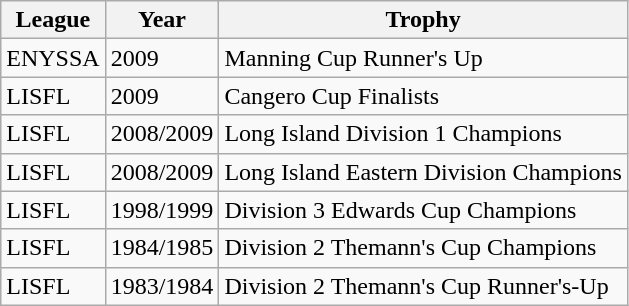<table class="wikitable">
<tr>
<th>League</th>
<th>Year</th>
<th>Trophy</th>
</tr>
<tr>
<td>ENYSSA</td>
<td>2009</td>
<td>Manning Cup Runner's Up</td>
</tr>
<tr>
<td>LISFL</td>
<td>2009</td>
<td>Cangero Cup Finalists</td>
</tr>
<tr>
<td>LISFL</td>
<td>2008/2009</td>
<td>Long Island Division 1 Champions</td>
</tr>
<tr>
<td>LISFL</td>
<td>2008/2009</td>
<td>Long Island Eastern Division Champions</td>
</tr>
<tr>
<td>LISFL</td>
<td>1998/1999</td>
<td>Division 3 Edwards Cup Champions</td>
</tr>
<tr>
<td>LISFL</td>
<td>1984/1985</td>
<td>Division 2 Themann's Cup Champions</td>
</tr>
<tr>
<td>LISFL</td>
<td>1983/1984</td>
<td>Division 2 Themann's Cup Runner's-Up</td>
</tr>
</table>
